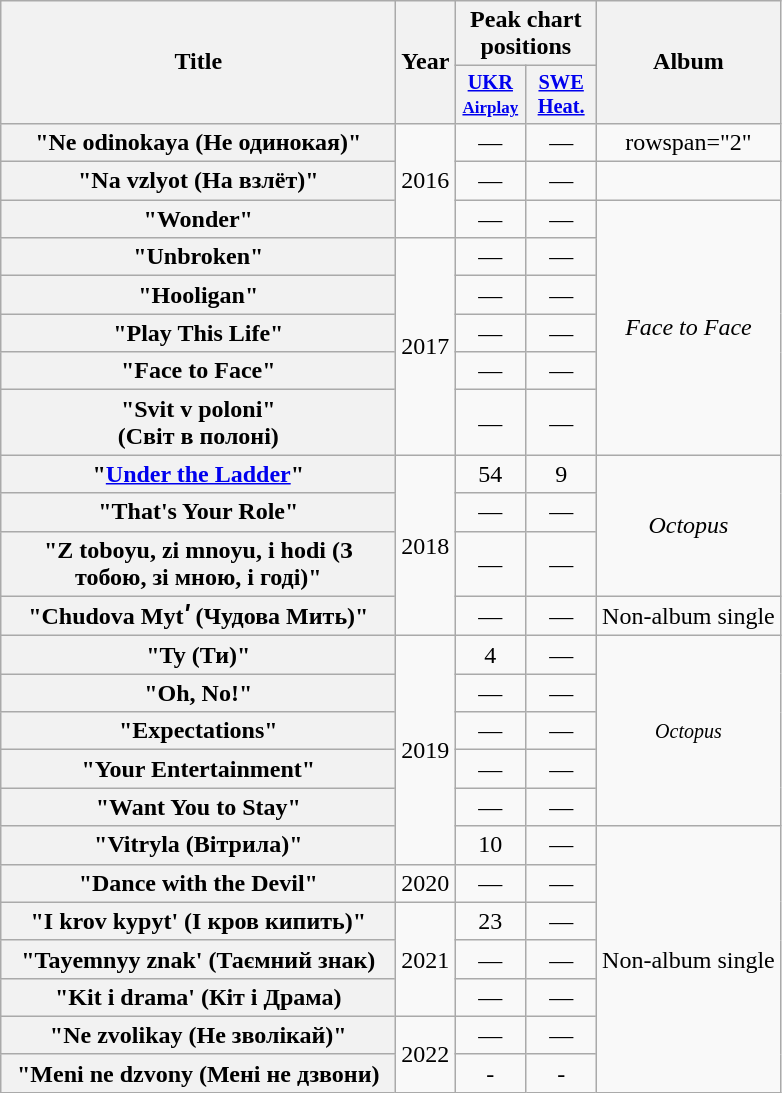<table class="wikitable plainrowheaders" style="text-align:center;">
<tr>
<th scope="col" rowspan="2" style="width:16em;">Title</th>
<th scope="col" rowspan="2" style="width:1em;">Year</th>
<th scope="col" colspan="2">Peak chart positions</th>
<th scope="col" rowspan="2">Album</th>
</tr>
<tr>
<th scope="col" style="width:3em;font-size:85%;"><a href='#'>UKR<br><small>Airplay</small></a><br></th>
<th scope="col" style="width:3em;font-size:85%;"><a href='#'>SWE<br>Heat.</a><br></th>
</tr>
<tr>
<th scope="row">"Ne odinokaya (Не одинокая)"</th>
<td rowspan="3">2016</td>
<td>—</td>
<td>—</td>
<td>rowspan="2" </td>
</tr>
<tr>
<th scope="row">"Na vzlyot (На взлёт)"</th>
<td>—</td>
<td>—</td>
</tr>
<tr>
<th scope="row">"Wonder"</th>
<td>—</td>
<td>—</td>
<td rowspan="6"><em>Face to Face</em></td>
</tr>
<tr>
<th scope="row">"Unbroken"</th>
<td rowspan="5">2017</td>
<td>—</td>
<td>—</td>
</tr>
<tr>
<th scope="row">"Hooligan"</th>
<td>—</td>
<td>—</td>
</tr>
<tr>
<th scope="row">"Play This Life"</th>
<td>—</td>
<td>—</td>
</tr>
<tr>
<th scope="row">"Face to Face"</th>
<td>—</td>
<td>—</td>
</tr>
<tr>
<th scope="row">"Svit v poloni"<br>(Світ в полоні)</th>
<td>—</td>
<td>—</td>
</tr>
<tr>
<th scope="row">"<a href='#'>Under the Ladder</a>"</th>
<td rowspan="4">2018</td>
<td>54</td>
<td>9</td>
<td rowspan="3"><em>Octopus</em></td>
</tr>
<tr>
<th scope="row">"That's Your Role"</th>
<td>—</td>
<td>—</td>
</tr>
<tr>
<th scope="row">"Z toboyu, zi mnoyu, i hodi (З тобою, зі мною, і годі)"</th>
<td>—</td>
<td>—</td>
</tr>
<tr>
<th scope="row">"Chudova Mytʹ (Чудова Мить)"</th>
<td>—</td>
<td>—</td>
<td>Non-album single</td>
</tr>
<tr>
<th scope="row">"Ty (Ти)"</th>
<td rowspan="6">2019</td>
<td>4</td>
<td>—</td>
<td rowspan="5"><em><small>Octopus</small></em></td>
</tr>
<tr>
<th scope="row">"Oh, No!"</th>
<td>—</td>
<td>—</td>
</tr>
<tr>
<th scope="row">"Expectations"</th>
<td>—</td>
<td>—</td>
</tr>
<tr>
<th scope="row">"Your Entertainment"</th>
<td>—</td>
<td>—</td>
</tr>
<tr>
<th scope="row">"Want You to Stay"</th>
<td>—</td>
<td>—</td>
</tr>
<tr>
<th scope="row">"Vitryla (Вітрила)"</th>
<td>10</td>
<td>—</td>
<td rowspan="7">Non-album single</td>
</tr>
<tr>
<th scope="row">"Dance with the Devil"</th>
<td>2020</td>
<td>—</td>
<td>—</td>
</tr>
<tr>
<th scope="row">"I krov kypyt' (І кров кипить)"</th>
<td rowspan="3">2021</td>
<td>23</td>
<td>—</td>
</tr>
<tr>
<th scope="row">"Tayemnyy znak' (Таємний знак)<br></th>
<td>—</td>
<td>—</td>
</tr>
<tr>
<th scope="row">"Kit i drama' (Кіт і Драма)</th>
<td>—</td>
<td>—</td>
</tr>
<tr>
<th scope="row">"Ne zvolikay (Не зволікай)"</th>
<td rowspan="2">2022</td>
<td>—</td>
<td>—</td>
</tr>
<tr>
<th scope="row">"Meni ne dzvony (Мені не дзвони)</th>
<td>-</td>
<td>-</td>
</tr>
</table>
